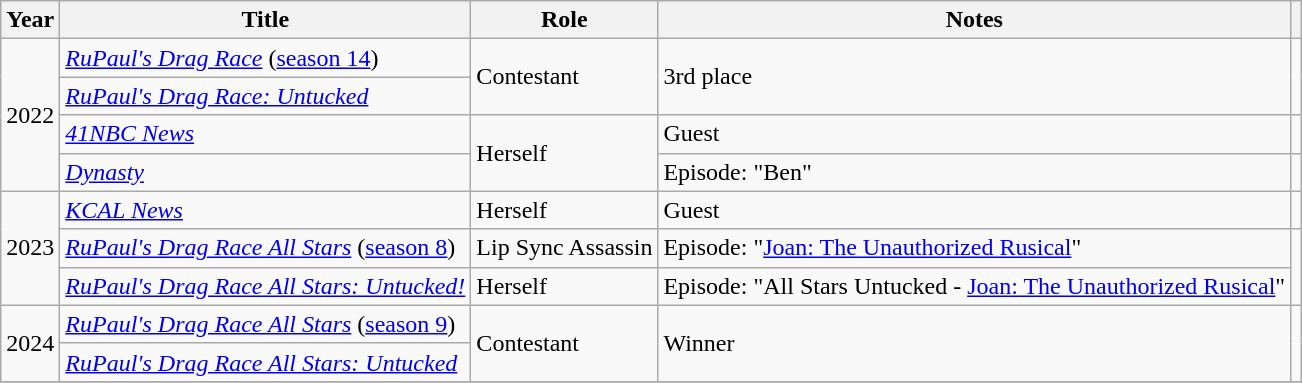<table class="wikitable">
<tr>
<th>Year</th>
<th>Title</th>
<th>Role</th>
<th>Notes</th>
<th style="text-align: center;" class="unsortable"></th>
</tr>
<tr>
<td rowspan="4">2022</td>
<td><em><a href='#'>RuPaul's Drag Race</a></em> (<a href='#'>season 14</a>)</td>
<td rowspan="2">Contestant</td>
<td rowspan="2">3rd place</td>
<td rowspan="2"></td>
</tr>
<tr>
<td><em><a href='#'>RuPaul's Drag Race: Untucked</a></em></td>
</tr>
<tr>
<td><em><a href='#'>41NBC News</a></em></td>
<td rowspan="2">Herself</td>
<td>Guest</td>
<td></td>
</tr>
<tr>
<td><em><a href='#'>Dynasty</a></em></td>
<td>Episode: "Ben"</td>
<td></td>
</tr>
<tr>
<td rowspan="3">2023</td>
<td><em><a href='#'>KCAL News</a></em></td>
<td>Herself</td>
<td>Guest</td>
<td></td>
</tr>
<tr>
<td><em><a href='#'>RuPaul's Drag Race All Stars</a></em> (<a href='#'>season 8</a>)</td>
<td>Lip Sync Assassin</td>
<td>Episode: "<a href='#'>Joan: The Unauthorized Rusical</a>"</td>
<td rowspan="2"></td>
</tr>
<tr>
<td><em><a href='#'>RuPaul's Drag Race All Stars: Untucked!</a></em></td>
<td>Herself</td>
<td>Episode: "All Stars Untucked - <a href='#'>Joan: The Unauthorized Rusical</a>"</td>
</tr>
<tr>
<td rowspan="2">2024</td>
<td><em><a href='#'>RuPaul's Drag Race All Stars</a></em> (<a href='#'>season 9</a>)</td>
<td rowspan="2">Contestant</td>
<td rowspan="2">Winner</td>
<td rowspan="2" style="text-align: center;"></td>
</tr>
<tr>
<td scope="row"><em><a href='#'>RuPaul's Drag Race All Stars: Untucked</a></em></td>
</tr>
<tr>
</tr>
</table>
